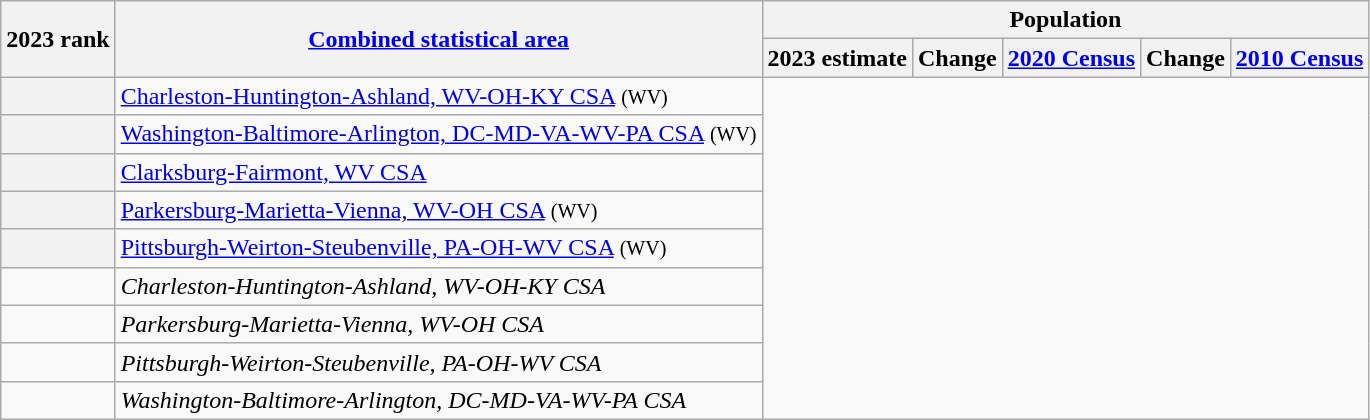<table class="wikitable sortable">
<tr>
<th scope=col rowspan=2>2023 rank</th>
<th scope=col rowspan=2><a href='#'>Combined statistical area</a></th>
<th colspan=5>Population</th>
</tr>
<tr>
<th scope=col>2023 estimate</th>
<th scope=col>Change</th>
<th scope=col><a href='#'>2020 Census</a></th>
<th scope=col>Change</th>
<th scope=col><a href='#'>2010 Census</a></th>
</tr>
<tr>
<th scope=row></th>
<td><a href='#'>Charleston-Huntington-Ashland, WV-OH-KY CSA</a> <small>(WV)</small><br></td>
</tr>
<tr>
<th scope=row></th>
<td><a href='#'>Washington-Baltimore-Arlington, DC-MD-VA-WV-PA CSA</a> <small>(WV)</small><br></td>
</tr>
<tr>
<th scope=row></th>
<td><a href='#'>Clarksburg-Fairmont, WV CSA</a><br></td>
</tr>
<tr>
<th scope=row></th>
<td><a href='#'>Parkersburg-Marietta-Vienna, WV-OH CSA</a> <small>(WV)</small><br></td>
</tr>
<tr>
<th scope=row></th>
<td><a href='#'>Pittsburgh-Weirton-Steubenville, PA-OH-WV CSA</a> <small>(WV)</small><br></td>
</tr>
<tr>
<td></td>
<td><em><span>Charleston-Huntington-Ashland, WV-OH-KY CSA</span></em><br></td>
</tr>
<tr>
<td></td>
<td><em><span>Parkersburg-Marietta-Vienna, WV-OH CSA</span></em><br></td>
</tr>
<tr>
<td></td>
<td><em><span>Pittsburgh-Weirton-Steubenville, PA-OH-WV CSA</span></em><br></td>
</tr>
<tr>
<td></td>
<td><em><span>Washington-Baltimore-Arlington, DC-MD-VA-WV-PA CSA</span></em><br></td>
</tr>
</table>
